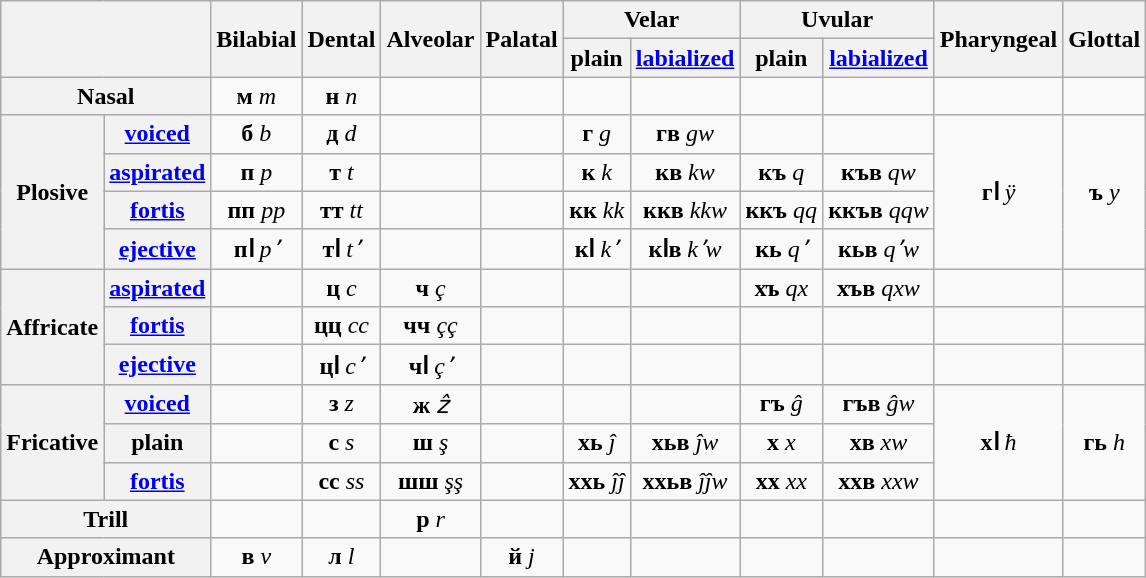<table class="wikitable" style=text-align:center>
<tr>
<th colspan="2" rowspan="2"></th>
<th rowspan="2">Bilabial</th>
<th rowspan="2">Dental</th>
<th rowspan="2">Alveolar</th>
<th rowspan="2">Palatal</th>
<th colspan="2">Velar</th>
<th colspan="2">Uvular</th>
<th rowspan="2">Pharyngeal</th>
<th rowspan="2">Glottal</th>
</tr>
<tr>
<th>plain</th>
<th><a href='#'>labialized</a></th>
<th>plain</th>
<th><a href='#'>labialized</a></th>
</tr>
<tr>
<th colspan="2">Nasal</th>
<td> <strong>м</strong> <em>m</em></td>
<td> <strong>н</strong> <em>n</em></td>
<td></td>
<td></td>
<td></td>
<td></td>
<td></td>
<td></td>
<td></td>
<td></td>
</tr>
<tr>
<th rowspan="4">Plosive</th>
<th><a href='#'>voiced</a></th>
<td> <strong>б</strong> <em>b</em></td>
<td> <strong>д</strong> <em>d</em></td>
<td></td>
<td></td>
<td> <strong>г</strong> <em>g</em></td>
<td> <strong>гв</strong> <em>gw</em></td>
<td></td>
<td></td>
<td rowspan="4"> <strong>гӏ</strong> <em>ÿ</em></td>
<td rowspan="4"> <strong>ъ</strong> <em>y</em></td>
</tr>
<tr>
<th><a href='#'>aspirated</a></th>
<td> <strong>п</strong> <em>p</em></td>
<td> <strong>т</strong> <em>t</em></td>
<td></td>
<td></td>
<td> <strong>к</strong> <em>k</em></td>
<td> <strong>кв</strong> <em>kw</em></td>
<td> <strong>къ</strong> <em>q</em></td>
<td> <strong>къв</strong> <em>qw</em></td>
</tr>
<tr>
<th><a href='#'>fortis</a></th>
<td> <strong>пп</strong> <em>pp</em></td>
<td> <strong>тт</strong> <em>tt</em></td>
<td></td>
<td></td>
<td> <strong>кк</strong> <em>kk</em></td>
<td> <strong>ккв</strong> <em>kkw</em></td>
<td> <strong>ккъ</strong> <em>qq</em></td>
<td> <strong>ккъв</strong> <em>qqw</em></td>
</tr>
<tr>
<th><a href='#'>ejective</a></th>
<td> <strong>пӏ</strong> <em>pʼ</em></td>
<td> <strong>тӏ</strong> <em>tʼ</em></td>
<td></td>
<td></td>
<td> <strong>кӏ</strong> <em>kʼ</em></td>
<td> <strong>кӏв</strong> <em>kʼw</em></td>
<td> <strong>кь</strong> <em>qʼ</em></td>
<td> <strong>кьв</strong> <em>qʼw</em></td>
</tr>
<tr>
<th rowspan="3">Affricate</th>
<th><a href='#'>aspirated</a></th>
<td></td>
<td> <strong>ц</strong> <em>c</em></td>
<td> <strong>ч</strong> <em>ç</em></td>
<td></td>
<td></td>
<td></td>
<td> <strong>хъ</strong> <em>qx</em></td>
<td> <strong>хъв</strong> <em>qxw</em></td>
<td></td>
<td></td>
</tr>
<tr>
<th><a href='#'>fortis</a></th>
<td></td>
<td> <strong>цц</strong> <em>cc</em></td>
<td> <strong>чч</strong> <em>çç</em></td>
<td></td>
<td></td>
<td></td>
<td></td>
<td></td>
<td></td>
<td></td>
</tr>
<tr>
<th><a href='#'>ejective</a></th>
<td></td>
<td> <strong>цӏ</strong> <em>cʼ</em></td>
<td> <strong>чӏ</strong> <em>çʼ</em></td>
<td></td>
<td></td>
<td></td>
<td></td>
<td></td>
<td></td>
<td></td>
</tr>
<tr>
<th rowspan="3">Fricative</th>
<th><a href='#'>voiced</a></th>
<td></td>
<td> <strong>з</strong> <em>z</em></td>
<td> <strong>ж</strong> <em>ẑ</em></td>
<td></td>
<td></td>
<td></td>
<td> <strong>гъ</strong> <em>ĝ</em></td>
<td> <strong>гъв</strong> <em>ĝw</em></td>
<td rowspan="3"> <strong>хӏ</strong> <em>ħ</em></td>
<td rowspan="3"> <strong>гь</strong> <em>h</em></td>
</tr>
<tr>
<th>plain</th>
<td></td>
<td> <strong>с</strong> <em>s</em></td>
<td> <strong>ш</strong> <em>ş</em></td>
<td></td>
<td> <strong>хь</strong> <em>ĵ</em></td>
<td> <strong>хьв</strong> <em>ĵw</em></td>
<td> <strong>х</strong> <em>x</em></td>
<td> <strong>хв</strong> <em>xw</em></td>
</tr>
<tr>
<th><a href='#'>fortis</a></th>
<td></td>
<td> <strong>сс</strong> <em>ss</em></td>
<td> <strong>шш</strong> <em>şş</em></td>
<td></td>
<td> <strong>ххь</strong> <em>ĵĵ</em></td>
<td> <strong>ххьв</strong> <em>ĵĵw</em></td>
<td> <strong>хх</strong> <em>xx</em></td>
<td> <strong>ххв</strong> <em>xxw</em></td>
</tr>
<tr>
<th colspan="2">Trill</th>
<td></td>
<td></td>
<td> <strong>р</strong> <em>r</em></td>
<td></td>
<td></td>
<td></td>
<td></td>
<td></td>
<td></td>
<td></td>
</tr>
<tr>
<th colspan="2">Approximant</th>
<td> <strong>в</strong> <em>v</em></td>
<td> <strong>л</strong> <em>l</em></td>
<td></td>
<td> <strong>й</strong> <em>j</em></td>
<td></td>
<td></td>
<td></td>
<td></td>
<td></td>
<td></td>
</tr>
</table>
